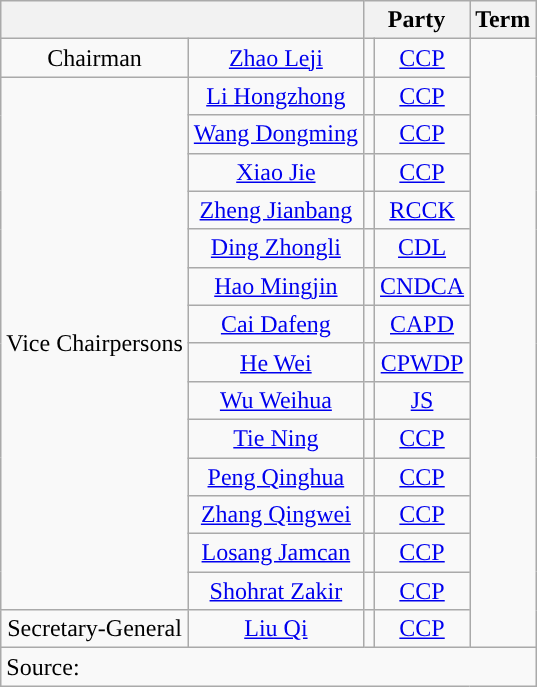<table class="wikitable" style="text-align:center">
<tr>
<th colspan="2"></th>
<th colspan="2">Party</th>
<th>Term</th>
</tr>
<tr>
<td>Chairman</td>
<td><a href='#'>Zhao Leji</a></td>
<td style="background:"></td>
<td><a href='#'>CCP</a></td>
<td rowspan="16"></td>
</tr>
<tr>
<td rowspan="14">Vice Chairpersons</td>
<td><a href='#'>Li Hongzhong</a></td>
<td style="background:"></td>
<td><a href='#'>CCP</a></td>
</tr>
<tr>
<td><a href='#'>Wang Dongming</a></td>
<td style="background:"></td>
<td><a href='#'>CCP</a></td>
</tr>
<tr>
<td><a href='#'>Xiao Jie</a></td>
<td style="background:"></td>
<td><a href='#'>CCP</a></td>
</tr>
<tr>
<td><a href='#'>Zheng Jianbang</a></td>
<td style="background:"></td>
<td><a href='#'>RCCK</a></td>
</tr>
<tr>
<td><a href='#'>Ding Zhongli</a></td>
<td style="background:"></td>
<td><a href='#'>CDL</a></td>
</tr>
<tr>
<td><a href='#'>Hao Mingjin</a></td>
<td style="background:"></td>
<td><a href='#'>CNDCA</a></td>
</tr>
<tr>
<td><a href='#'>Cai Dafeng</a></td>
<td style="background:"></td>
<td><a href='#'>CAPD</a></td>
</tr>
<tr>
<td><a href='#'>He Wei</a></td>
<td style="background:"></td>
<td><a href='#'>CPWDP</a></td>
</tr>
<tr>
<td><a href='#'>Wu Weihua</a></td>
<td style="background:"></td>
<td><a href='#'>JS</a></td>
</tr>
<tr>
<td><a href='#'>Tie Ning</a></td>
<td style="background:"></td>
<td><a href='#'>CCP</a></td>
</tr>
<tr>
<td><a href='#'>Peng Qinghua</a></td>
<td style="background:"></td>
<td><a href='#'>CCP</a></td>
</tr>
<tr>
<td><a href='#'>Zhang Qingwei</a></td>
<td style="background:"></td>
<td><a href='#'>CCP</a></td>
</tr>
<tr>
<td><a href='#'>Losang Jamcan</a></td>
<td style="background:"></td>
<td><a href='#'>CCP</a></td>
</tr>
<tr>
<td><a href='#'>Shohrat Zakir</a></td>
<td style="background:"></td>
<td><a href='#'>CCP</a></td>
</tr>
<tr>
<td>Secretary-General</td>
<td><a href='#'>Liu Qi</a></td>
<td style="background:"></td>
<td><a href='#'>CCP</a></td>
</tr>
<tr>
<td colspan="5" align="left">Source:</td>
</tr>
</table>
